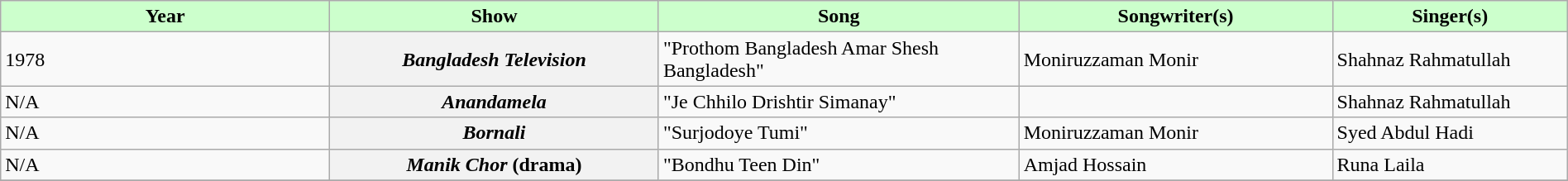<table class="wikitable plainrowheaders" width="100%" textcolor:#000;">
<tr style="background:#cfc; text-align:center;">
<td scope="col" width=21%><strong>Year</strong></td>
<td scope="col" width=21%><strong>Show</strong></td>
<td scope="col" width=23%><strong>Song</strong></td>
<td scope="col" width=20%><strong>Songwriter(s)</strong></td>
<td scope="col" width=20%><strong>Singer(s)</strong></td>
</tr>
<tr>
<td>1978</td>
<th><em>Bangladesh Television</em> </th>
<td>"Prothom Bangladesh Amar Shesh Bangladesh"</td>
<td>Moniruzzaman Monir</td>
<td>Shahnaz Rahmatullah</td>
</tr>
<tr>
<td>N/A</td>
<th><em>Anandamela</em> </th>
<td>"Je Chhilo Drishtir Simanay"</td>
<td></td>
<td>Shahnaz Rahmatullah</td>
</tr>
<tr>
<td>N/A</td>
<th><em>Bornali</em> </th>
<td>"Surjodoye Tumi"</td>
<td>Moniruzzaman Monir</td>
<td>Syed Abdul Hadi</td>
</tr>
<tr>
<td>N/A</td>
<th><em>Manik Chor</em> (drama)</th>
<td>"Bondhu Teen Din"</td>
<td>Amjad Hossain</td>
<td>Runa Laila</td>
</tr>
<tr>
</tr>
</table>
